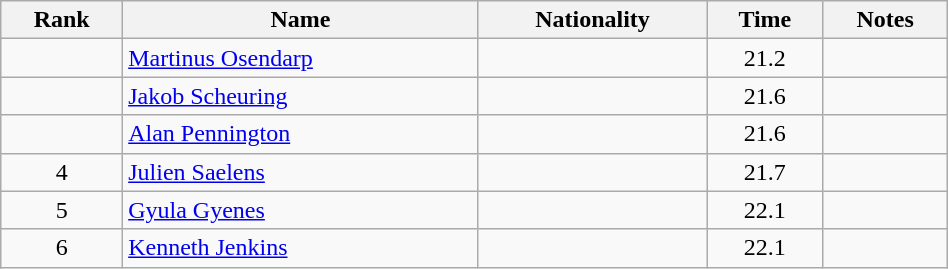<table class="wikitable sortable" style="text-align:center;width: 50%">
<tr>
<th>Rank</th>
<th>Name</th>
<th>Nationality</th>
<th>Time</th>
<th>Notes</th>
</tr>
<tr>
<td></td>
<td align=left><a href='#'>Martinus Osendarp</a></td>
<td align=left></td>
<td>21.2</td>
<td></td>
</tr>
<tr>
<td></td>
<td align=left><a href='#'>Jakob Scheuring</a></td>
<td align=left></td>
<td>21.6</td>
<td></td>
</tr>
<tr>
<td></td>
<td align=left><a href='#'>Alan Pennington</a></td>
<td align=left></td>
<td>21.6</td>
<td></td>
</tr>
<tr>
<td>4</td>
<td align=left><a href='#'>Julien Saelens</a></td>
<td align=left></td>
<td>21.7</td>
<td></td>
</tr>
<tr>
<td>5</td>
<td align=left><a href='#'>Gyula Gyenes</a></td>
<td align=left></td>
<td>22.1</td>
<td></td>
</tr>
<tr>
<td>6</td>
<td align=left><a href='#'>Kenneth Jenkins</a></td>
<td align=left></td>
<td>22.1</td>
<td></td>
</tr>
</table>
